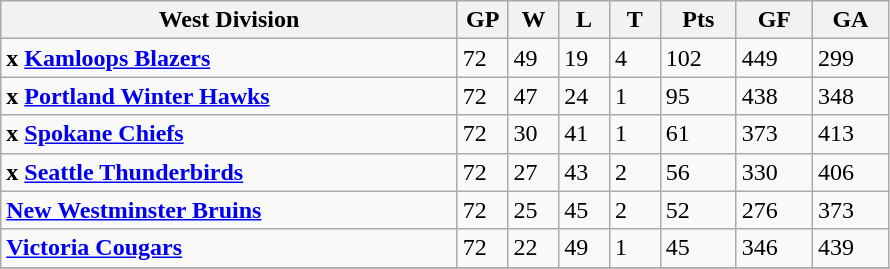<table class="wikitable">
<tr>
<th width="45%">West Division</th>
<th width="5%">GP</th>
<th width="5%">W</th>
<th width="5%">L</th>
<th width="5%">T</th>
<th width="7.5%">Pts</th>
<th width="7.5%">GF</th>
<th width="7.5%">GA</th>
</tr>
<tr>
<td><strong>x <a href='#'>Kamloops Blazers</a></strong></td>
<td>72</td>
<td>49</td>
<td>19</td>
<td>4</td>
<td>102</td>
<td>449</td>
<td>299</td>
</tr>
<tr>
<td><strong>x <a href='#'>Portland Winter Hawks</a></strong></td>
<td>72</td>
<td>47</td>
<td>24</td>
<td>1</td>
<td>95</td>
<td>438</td>
<td>348</td>
</tr>
<tr>
<td><strong>x <a href='#'>Spokane Chiefs</a></strong></td>
<td>72</td>
<td>30</td>
<td>41</td>
<td>1</td>
<td>61</td>
<td>373</td>
<td>413</td>
</tr>
<tr>
<td><strong>x <a href='#'>Seattle Thunderbirds</a></strong></td>
<td>72</td>
<td>27</td>
<td>43</td>
<td>2</td>
<td>56</td>
<td>330</td>
<td>406</td>
</tr>
<tr>
<td><strong><a href='#'>New Westminster Bruins</a></strong></td>
<td>72</td>
<td>25</td>
<td>45</td>
<td>2</td>
<td>52</td>
<td>276</td>
<td>373</td>
</tr>
<tr>
<td><strong><a href='#'>Victoria Cougars</a></strong></td>
<td>72</td>
<td>22</td>
<td>49</td>
<td>1</td>
<td>45</td>
<td>346</td>
<td>439</td>
</tr>
<tr>
</tr>
</table>
